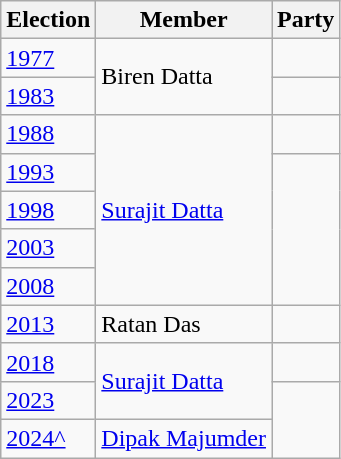<table class="wikitable sortable">
<tr>
<th>Election</th>
<th>Member</th>
<th colspan=2>Party</th>
</tr>
<tr>
<td><a href='#'>1977</a></td>
<td rowspan=2>Biren Datta</td>
<td></td>
</tr>
<tr>
<td><a href='#'>1983</a></td>
</tr>
<tr>
<td><a href='#'>1988</a></td>
<td rowspan=5><a href='#'>Surajit Datta</a></td>
<td></td>
</tr>
<tr>
<td><a href='#'>1993</a></td>
</tr>
<tr>
<td><a href='#'>1998</a></td>
</tr>
<tr>
<td><a href='#'>2003</a></td>
</tr>
<tr>
<td><a href='#'>2008</a></td>
</tr>
<tr>
<td><a href='#'>2013</a></td>
<td>Ratan Das</td>
<td></td>
</tr>
<tr>
<td><a href='#'>2018</a></td>
<td rowspan=2><a href='#'>Surajit Datta</a></td>
<td></td>
</tr>
<tr>
<td><a href='#'>2023</a></td>
</tr>
<tr>
<td><a href='#'>2024^</a></td>
<td><a href='#'>Dipak Majumder</a></td>
</tr>
</table>
